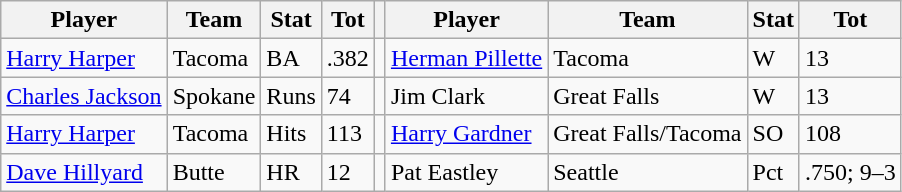<table class="wikitable">
<tr>
<th>Player</th>
<th>Team</th>
<th>Stat</th>
<th>Tot</th>
<th></th>
<th>Player</th>
<th>Team</th>
<th>Stat</th>
<th>Tot</th>
</tr>
<tr>
<td><a href='#'>Harry Harper</a></td>
<td>Tacoma</td>
<td>BA</td>
<td>.382</td>
<td></td>
<td><a href='#'>Herman Pillette</a></td>
<td>Tacoma</td>
<td>W</td>
<td>13</td>
</tr>
<tr>
<td><a href='#'>Charles Jackson</a></td>
<td>Spokane</td>
<td>Runs</td>
<td>74</td>
<td></td>
<td>Jim Clark</td>
<td>Great Falls</td>
<td>W</td>
<td>13</td>
</tr>
<tr>
<td><a href='#'>Harry Harper</a></td>
<td>Tacoma</td>
<td>Hits</td>
<td>113</td>
<td></td>
<td><a href='#'>Harry Gardner</a></td>
<td>Great Falls/Tacoma</td>
<td>SO</td>
<td>108</td>
</tr>
<tr>
<td><a href='#'>Dave Hillyard</a></td>
<td>Butte</td>
<td>HR</td>
<td>12</td>
<td></td>
<td>Pat Eastley</td>
<td>Seattle</td>
<td>Pct</td>
<td>.750; 9–3</td>
</tr>
</table>
